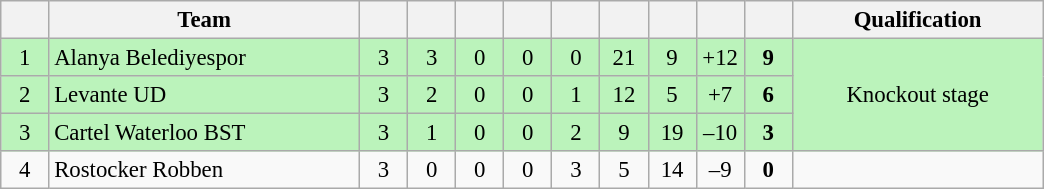<table class="wikitable" style="font-size: 95%">
<tr>
<th width="25"></th>
<th width="200">Team</th>
<th width="25"></th>
<th width="25"></th>
<th width="25"></th>
<th width="25"></th>
<th width="25"></th>
<th width="25"></th>
<th width="25"></th>
<th width="25"></th>
<th width="25"></th>
<th width="160">Qualification</th>
</tr>
<tr align=center bgcolor=#bbf3bb>
<td>1</td>
<td align=left> Alanya Belediyespor</td>
<td>3</td>
<td>3</td>
<td>0</td>
<td>0</td>
<td>0</td>
<td>21</td>
<td>9</td>
<td>+12</td>
<td><strong>9</strong></td>
<td rowspan=3>Knockout stage</td>
</tr>
<tr align=center bgcolor=#bbf3bb>
<td>2</td>
<td align=left> Levante UD</td>
<td>3</td>
<td>2</td>
<td>0</td>
<td>0</td>
<td>1</td>
<td>12</td>
<td>5</td>
<td>+7</td>
<td><strong>6</strong></td>
</tr>
<tr align=center bgcolor=#bbf3bb>
<td>3</td>
<td align=left> Cartel Waterloo BST</td>
<td>3</td>
<td>1</td>
<td>0</td>
<td>0</td>
<td>2</td>
<td>9</td>
<td>19</td>
<td>–10</td>
<td><strong>3</strong></td>
</tr>
<tr align=center>
<td>4</td>
<td align=left> Rostocker Robben</td>
<td>3</td>
<td>0</td>
<td>0</td>
<td>0</td>
<td>3</td>
<td>5</td>
<td>14</td>
<td>–9</td>
<td><strong>0</strong></td>
<td></td>
</tr>
</table>
